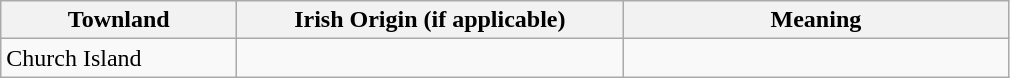<table class="wikitable" style="border:1px solid darkgray;">
<tr>
<th width="150">Townland</th>
<th width="250">Irish Origin (if applicable)</th>
<th width="250">Meaning</th>
</tr>
<tr>
<td>Church Island</td>
<td></td>
<td></td>
</tr>
</table>
